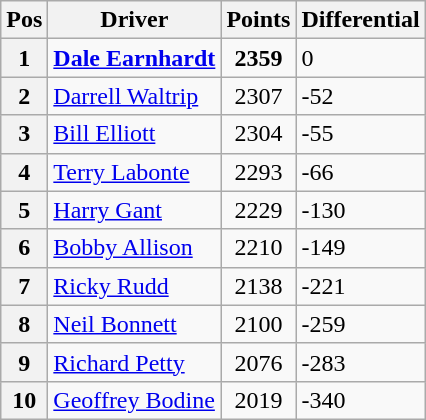<table class="wikitable">
<tr>
<th>Pos</th>
<th>Driver</th>
<th>Points</th>
<th>Differential</th>
</tr>
<tr>
<th>1 </th>
<td><strong><a href='#'>Dale Earnhardt</a></strong></td>
<td style="text-align:center;"><strong>2359</strong></td>
<td>0</td>
</tr>
<tr>
<th>2 </th>
<td><a href='#'>Darrell Waltrip</a></td>
<td style="text-align:center;">2307</td>
<td>-52</td>
</tr>
<tr>
<th>3 </th>
<td><a href='#'>Bill Elliott</a></td>
<td style="text-align:center;">2304</td>
<td>-55</td>
</tr>
<tr>
<th>4 </th>
<td><a href='#'>Terry Labonte</a></td>
<td style="text-align:center;">2293</td>
<td>-66</td>
</tr>
<tr>
<th>5 </th>
<td><a href='#'>Harry Gant</a></td>
<td style="text-align:center;">2229</td>
<td>-130</td>
</tr>
<tr>
<th>6 </th>
<td><a href='#'>Bobby Allison</a></td>
<td style="text-align:center;">2210</td>
<td>-149</td>
</tr>
<tr>
<th>7 </th>
<td><a href='#'>Ricky Rudd</a></td>
<td style="text-align:center;">2138</td>
<td>-221</td>
</tr>
<tr>
<th>8 </th>
<td><a href='#'>Neil Bonnett</a></td>
<td style="text-align:center;">2100</td>
<td>-259</td>
</tr>
<tr>
<th>9 </th>
<td><a href='#'>Richard Petty</a></td>
<td style="text-align:center;">2076</td>
<td>-283</td>
</tr>
<tr>
<th>10 </th>
<td><a href='#'>Geoffrey Bodine</a></td>
<td style="text-align:center;">2019</td>
<td>-340</td>
</tr>
</table>
